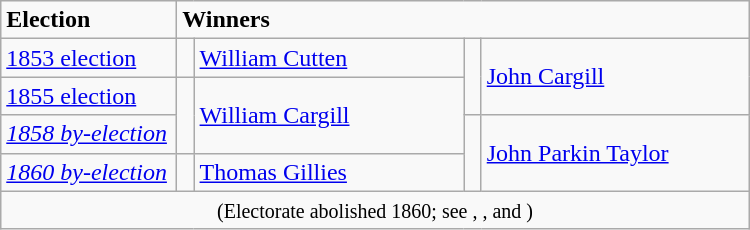<table class="wikitable" width=500>
<tr>
<td width=120><strong>Election</strong></td>
<td width=400 colspan=4><strong>Winners</strong></td>
</tr>
<tr>
<td><a href='#'>1853 election</a></td>
<td width=5 rowspan=1 bgcolor=></td>
<td width=195 rowspan=1><a href='#'>William Cutten</a></td>
<td width=5 rowspan=2 bgcolor=></td>
<td width=195 rowspan=2><a href='#'>John Cargill</a></td>
</tr>
<tr>
<td><a href='#'>1855 election</a></td>
<td rowspan=2 bgcolor=></td>
<td rowspan=2><a href='#'>William Cargill</a></td>
</tr>
<tr>
<td><span><em><a href='#'>1858 by-election</a></em></span></td>
<td rowspan=2 bgcolor=></td>
<td rowspan=2><a href='#'>John Parkin Taylor</a></td>
</tr>
<tr>
<td><span><em><a href='#'>1860 by-election</a></em></span></td>
<td rowspan=1 bgcolor=></td>
<td rowspan=1><a href='#'>Thomas Gillies</a></td>
</tr>
<tr>
<td colspan=5 align=center><small>(Electorate abolished 1860; see , , and )</small></td>
</tr>
</table>
